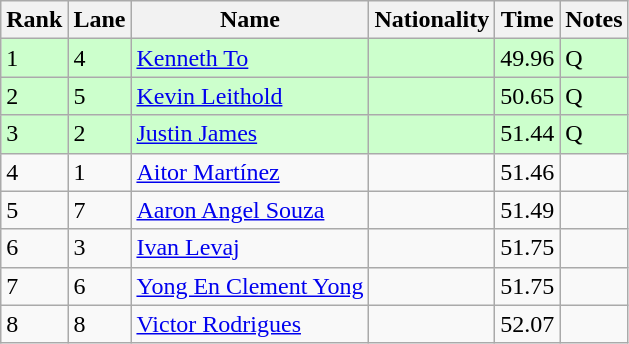<table class="wikitable">
<tr>
<th>Rank</th>
<th>Lane</th>
<th>Name</th>
<th>Nationality</th>
<th>Time</th>
<th>Notes</th>
</tr>
<tr bgcolor=ccffcc>
<td>1</td>
<td>4</td>
<td><a href='#'>Kenneth To</a></td>
<td></td>
<td>49.96</td>
<td>Q</td>
</tr>
<tr bgcolor=ccffcc>
<td>2</td>
<td>5</td>
<td><a href='#'>Kevin Leithold</a></td>
<td></td>
<td>50.65</td>
<td>Q</td>
</tr>
<tr bgcolor=ccffcc>
<td>3</td>
<td>2</td>
<td><a href='#'>Justin James</a></td>
<td></td>
<td>51.44</td>
<td>Q</td>
</tr>
<tr>
<td>4</td>
<td>1</td>
<td><a href='#'>Aitor Martínez</a></td>
<td></td>
<td>51.46</td>
<td></td>
</tr>
<tr>
<td>5</td>
<td>7</td>
<td><a href='#'>Aaron Angel Souza</a></td>
<td></td>
<td>51.49</td>
<td></td>
</tr>
<tr>
<td>6</td>
<td>3</td>
<td><a href='#'>Ivan Levaj</a></td>
<td></td>
<td>51.75</td>
<td></td>
</tr>
<tr>
<td>7</td>
<td>6</td>
<td><a href='#'>Yong En Clement Yong</a></td>
<td></td>
<td>51.75</td>
<td></td>
</tr>
<tr>
<td>8</td>
<td>8</td>
<td><a href='#'>Victor Rodrigues</a></td>
<td></td>
<td>52.07</td>
<td></td>
</tr>
</table>
